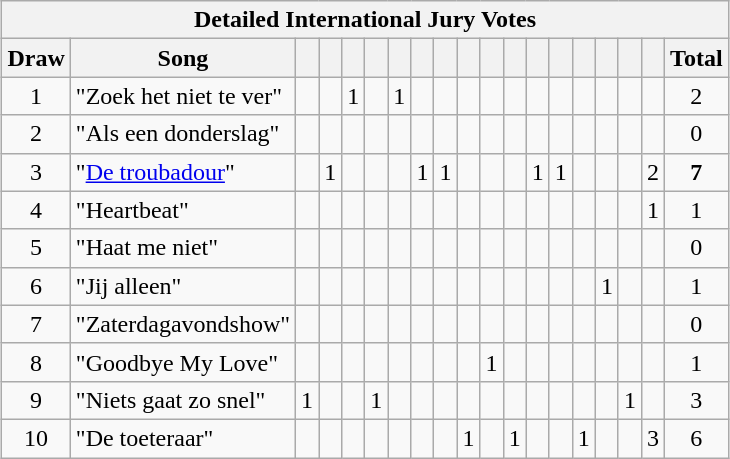<table class="wikitable collapsible" style="margin: 1em auto 1em auto; text-align:center;">
<tr>
<th colspan="19">Detailed International Jury Votes</th>
</tr>
<tr>
<th>Draw</th>
<th>Song</th>
<th></th>
<th></th>
<th></th>
<th></th>
<th></th>
<th></th>
<th></th>
<th></th>
<th></th>
<th></th>
<th></th>
<th></th>
<th></th>
<th></th>
<th></th>
<th></th>
<th>Total</th>
</tr>
<tr --->
<td>1</td>
<td align="left">"Zoek het niet te ver"</td>
<td></td>
<td></td>
<td>1</td>
<td></td>
<td>1</td>
<td></td>
<td></td>
<td></td>
<td></td>
<td></td>
<td></td>
<td></td>
<td></td>
<td></td>
<td></td>
<td></td>
<td>2</td>
</tr>
<tr --->
<td>2</td>
<td align="left">"Als een donderslag"</td>
<td></td>
<td></td>
<td></td>
<td></td>
<td></td>
<td></td>
<td></td>
<td></td>
<td></td>
<td></td>
<td></td>
<td></td>
<td></td>
<td></td>
<td></td>
<td></td>
<td>0</td>
</tr>
<tr --->
<td>3</td>
<td align="left">"<a href='#'>De troubadour</a>"</td>
<td></td>
<td>1</td>
<td></td>
<td></td>
<td></td>
<td>1</td>
<td>1</td>
<td></td>
<td></td>
<td></td>
<td>1</td>
<td>1</td>
<td></td>
<td></td>
<td></td>
<td>2</td>
<td><strong>7</strong></td>
</tr>
<tr --->
<td>4</td>
<td align="left">"Heartbeat"</td>
<td></td>
<td></td>
<td></td>
<td></td>
<td></td>
<td></td>
<td></td>
<td></td>
<td></td>
<td></td>
<td></td>
<td></td>
<td></td>
<td></td>
<td></td>
<td>1</td>
<td>1</td>
</tr>
<tr --->
<td>5</td>
<td align="left">"Haat me niet"</td>
<td></td>
<td></td>
<td></td>
<td></td>
<td></td>
<td></td>
<td></td>
<td></td>
<td></td>
<td></td>
<td></td>
<td></td>
<td></td>
<td></td>
<td></td>
<td></td>
<td>0</td>
</tr>
<tr --->
<td>6</td>
<td align="left">"Jij alleen"</td>
<td></td>
<td></td>
<td></td>
<td></td>
<td></td>
<td></td>
<td></td>
<td></td>
<td></td>
<td></td>
<td></td>
<td></td>
<td></td>
<td>1</td>
<td></td>
<td></td>
<td>1</td>
</tr>
<tr --->
<td>7</td>
<td align="left">"Zaterdagavondshow"</td>
<td></td>
<td></td>
<td></td>
<td></td>
<td></td>
<td></td>
<td></td>
<td></td>
<td></td>
<td></td>
<td></td>
<td></td>
<td></td>
<td></td>
<td></td>
<td></td>
<td>0</td>
</tr>
<tr --->
<td>8</td>
<td align="left">"Goodbye My Love"</td>
<td></td>
<td></td>
<td></td>
<td></td>
<td></td>
<td></td>
<td></td>
<td></td>
<td>1</td>
<td></td>
<td></td>
<td></td>
<td></td>
<td></td>
<td></td>
<td></td>
<td>1</td>
</tr>
<tr --->
<td>9</td>
<td align="left">"Niets gaat zo snel"</td>
<td>1</td>
<td></td>
<td></td>
<td>1</td>
<td></td>
<td></td>
<td></td>
<td></td>
<td></td>
<td></td>
<td></td>
<td></td>
<td></td>
<td></td>
<td>1</td>
<td></td>
<td>3</td>
</tr>
<tr --->
<td>10</td>
<td align="left">"De toeteraar"</td>
<td></td>
<td></td>
<td></td>
<td></td>
<td></td>
<td></td>
<td></td>
<td>1</td>
<td></td>
<td>1</td>
<td></td>
<td></td>
<td>1</td>
<td></td>
<td></td>
<td>3</td>
<td>6</td>
</tr>
</table>
